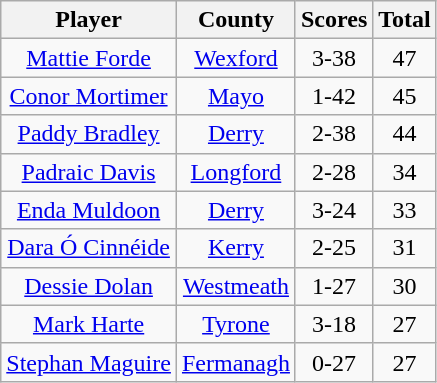<table class="wikitable">
<tr>
<th>Player</th>
<th>County</th>
<th>Scores</th>
<th>Total</th>
</tr>
<tr align="center">
<td><a href='#'>Mattie Forde</a></td>
<td><a href='#'>Wexford</a></td>
<td>3-38</td>
<td>47</td>
</tr>
<tr align="center">
<td><a href='#'>Conor Mortimer</a></td>
<td><a href='#'>Mayo</a></td>
<td>1-42</td>
<td>45</td>
</tr>
<tr align="center">
<td><a href='#'>Paddy Bradley</a></td>
<td><a href='#'>Derry</a></td>
<td>2-38</td>
<td>44</td>
</tr>
<tr align="center">
<td><a href='#'>Padraic Davis</a></td>
<td><a href='#'>Longford</a></td>
<td>2-28</td>
<td>34</td>
</tr>
<tr align="center">
<td><a href='#'>Enda Muldoon</a></td>
<td><a href='#'>Derry</a></td>
<td>3-24</td>
<td>33</td>
</tr>
<tr align="center">
<td><a href='#'>Dara Ó Cinnéide</a></td>
<td><a href='#'>Kerry</a></td>
<td>2-25</td>
<td>31</td>
</tr>
<tr align="center">
<td><a href='#'>Dessie Dolan</a></td>
<td><a href='#'>Westmeath</a></td>
<td>1-27</td>
<td>30</td>
</tr>
<tr align="center">
<td><a href='#'>Mark Harte</a></td>
<td><a href='#'>Tyrone</a></td>
<td>3-18</td>
<td>27</td>
</tr>
<tr align="center">
<td><a href='#'>Stephan Maguire</a></td>
<td><a href='#'>Fermanagh</a></td>
<td>0-27</td>
<td>27</td>
</tr>
</table>
